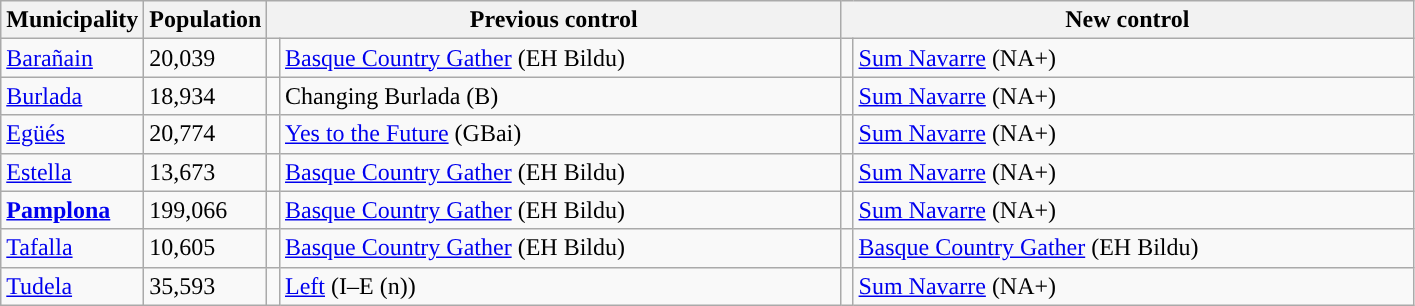<table class="wikitable sortable">
<tr>
<th>Municipality</th>
<th>Population</th>
<th colspan="2" style="width:375px;">Previous control</th>
<th colspan="2" style="width:375px;">New control</th>
</tr>
<tr>
<td><a href='#'>Barañain</a></td>
<td>20,039</td>
<td width="1" style="color:inherit;background:"></td>
<td><a href='#'>Basque Country Gather</a> (EH Bildu)</td>
<td width="1" style="color:inherit;background:"></td>
<td><a href='#'>Sum Navarre</a> (NA+)</td>
</tr>
<tr>
<td><a href='#'>Burlada</a></td>
<td>18,934</td>
<td style="color:inherit;background:"></td>
<td>Changing Burlada (B)</td>
<td style="color:inherit;background:"></td>
<td><a href='#'>Sum Navarre</a> (NA+)</td>
</tr>
<tr>
<td><a href='#'>Egüés</a></td>
<td>20,774</td>
<td style="color:inherit;background:"></td>
<td><a href='#'>Yes to the Future</a> (GBai)</td>
<td style="color:inherit;background:"></td>
<td><a href='#'>Sum Navarre</a> (NA+)</td>
</tr>
<tr>
<td><a href='#'>Estella</a></td>
<td>13,673</td>
<td style="color:inherit;background:"></td>
<td><a href='#'>Basque Country Gather</a> (EH Bildu)</td>
<td style="color:inherit;background:"></td>
<td><a href='#'>Sum Navarre</a> (NA+) </td>
</tr>
<tr>
<td><strong><a href='#'>Pamplona</a></strong></td>
<td>199,066</td>
<td style="color:inherit;background:"></td>
<td><a href='#'>Basque Country Gather</a> (EH Bildu)</td>
<td style="color:inherit;background:"></td>
<td><a href='#'>Sum Navarre</a> (NA+)</td>
</tr>
<tr>
<td><a href='#'>Tafalla</a></td>
<td>10,605</td>
<td style="color:inherit;background:"></td>
<td><a href='#'>Basque Country Gather</a> (EH Bildu)</td>
<td style="color:inherit;background:"></td>
<td><a href='#'>Basque Country Gather</a> (EH Bildu)</td>
</tr>
<tr>
<td><a href='#'>Tudela</a></td>
<td>35,593</td>
<td style="color:inherit;background:"></td>
<td><a href='#'>Left</a> (I–E (n))</td>
<td style="color:inherit;background:"></td>
<td><a href='#'>Sum Navarre</a> (NA+)</td>
</tr>
</table>
